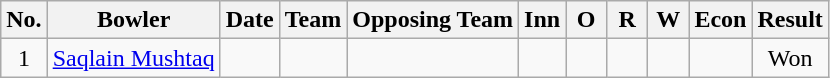<table class="wikitable sortable">
<tr align=center>
<th>No.</th>
<th>Bowler</th>
<th>Date</th>
<th>Team</th>
<th>Opposing Team</th>
<th scope="col" style="width:20px;">Inn</th>
<th scope="col" style="width:20px;">O</th>
<th scope="col" style="width:20px;">R</th>
<th scope="col" style="width:20px;">W</th>
<th scope="col" style="width:20px;">Econ</th>
<th>Result</th>
</tr>
<tr align=center>
<td scope="row">1</td>
<td><a href='#'>Saqlain Mushtaq</a></td>
<td></td>
<td></td>
<td></td>
<td></td>
<td></td>
<td></td>
<td></td>
<td></td>
<td>Won</td>
</tr>
</table>
